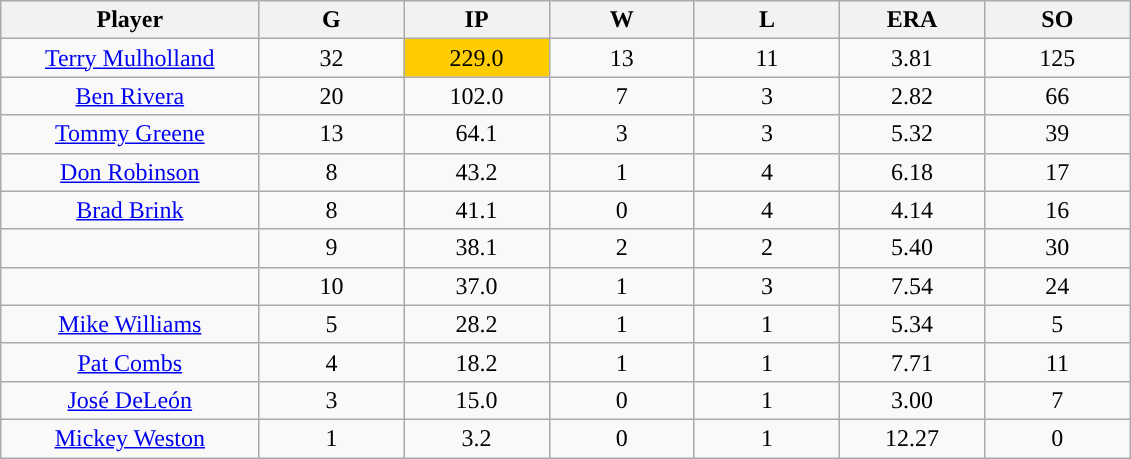<table class="wikitable sortable">
<tr>
<th bgcolor="#DDDDFF" width="16%">Player</th>
<th bgcolor="#DDDDFF" width="9%">G</th>
<th bgcolor="#DDDDFF" width="9%">IP</th>
<th bgcolor="#DDDDFF" width="9%">W</th>
<th bgcolor="#DDDDFF" width="9%">L</th>
<th bgcolor="#DDDDFF" width="9%">ERA</th>
<th bgcolor="#DDDDFF" width="9%">SO</th>
</tr>
<tr align="center">
<td><a href='#'>Terry Mulholland</a></td>
<td>32</td>
<td style="background:#fc0;">229.0</td>
<td>13</td>
<td>11</td>
<td>3.81</td>
<td>125</td>
</tr>
<tr align=center>
<td><a href='#'>Ben Rivera</a></td>
<td>20</td>
<td>102.0</td>
<td>7</td>
<td>3</td>
<td>2.82</td>
<td>66</td>
</tr>
<tr align=center>
<td><a href='#'>Tommy Greene</a></td>
<td>13</td>
<td>64.1</td>
<td>3</td>
<td>3</td>
<td>5.32</td>
<td>39</td>
</tr>
<tr align=center>
<td><a href='#'>Don Robinson</a></td>
<td>8</td>
<td>43.2</td>
<td>1</td>
<td>4</td>
<td>6.18</td>
<td>17</td>
</tr>
<tr align=center>
<td><a href='#'>Brad Brink</a></td>
<td>8</td>
<td>41.1</td>
<td>0</td>
<td>4</td>
<td>4.14</td>
<td>16</td>
</tr>
<tr align=center>
<td></td>
<td>9</td>
<td>38.1</td>
<td>2</td>
<td>2</td>
<td>5.40</td>
<td>30</td>
</tr>
<tr align="center">
<td></td>
<td>10</td>
<td>37.0</td>
<td>1</td>
<td>3</td>
<td>7.54</td>
<td>24</td>
</tr>
<tr align="center">
<td><a href='#'>Mike Williams</a></td>
<td>5</td>
<td>28.2</td>
<td>1</td>
<td>1</td>
<td>5.34</td>
<td>5</td>
</tr>
<tr align=center>
<td><a href='#'>Pat Combs</a></td>
<td>4</td>
<td>18.2</td>
<td>1</td>
<td>1</td>
<td>7.71</td>
<td>11</td>
</tr>
<tr align=center>
<td><a href='#'>José DeLeón</a></td>
<td>3</td>
<td>15.0</td>
<td>0</td>
<td>1</td>
<td>3.00</td>
<td>7</td>
</tr>
<tr align=center>
<td><a href='#'>Mickey Weston</a></td>
<td>1</td>
<td>3.2</td>
<td>0</td>
<td>1</td>
<td>12.27</td>
<td>0</td>
</tr>
</table>
